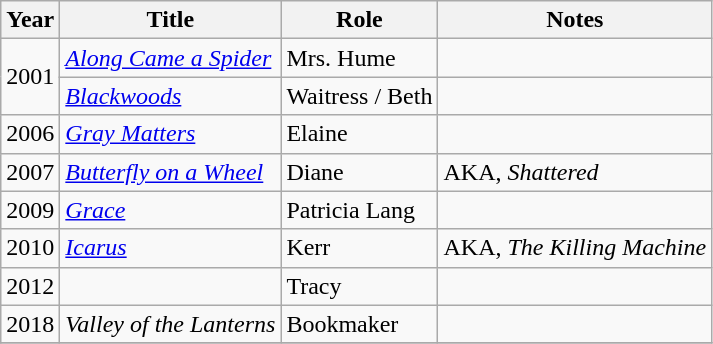<table class="wikitable sortable">
<tr>
<th>Year</th>
<th>Title</th>
<th>Role</th>
<th class="unsortable">Notes</th>
</tr>
<tr>
<td rowspan=2>2001</td>
<td><em><a href='#'>Along Came a Spider</a></em></td>
<td>Mrs. Hume</td>
<td></td>
</tr>
<tr>
<td><em><a href='#'>Blackwoods</a></em></td>
<td>Waitress / Beth</td>
<td></td>
</tr>
<tr>
<td>2006</td>
<td><em><a href='#'>Gray Matters</a></em></td>
<td>Elaine</td>
<td></td>
</tr>
<tr>
<td>2007</td>
<td><em><a href='#'>Butterfly on a Wheel</a></em></td>
<td>Diane</td>
<td>AKA, <em>Shattered</em></td>
</tr>
<tr>
<td>2009</td>
<td><em><a href='#'>Grace</a></em></td>
<td>Patricia Lang</td>
<td></td>
</tr>
<tr>
<td>2010</td>
<td><em><a href='#'>Icarus</a></em></td>
<td>Kerr</td>
<td>AKA, <em>The Killing Machine</em></td>
</tr>
<tr>
<td>2012</td>
<td><em></em></td>
<td>Tracy</td>
<td></td>
</tr>
<tr>
<td>2018</td>
<td><em>Valley of the Lanterns</em></td>
<td>Bookmaker</td>
<td></td>
</tr>
<tr>
</tr>
</table>
